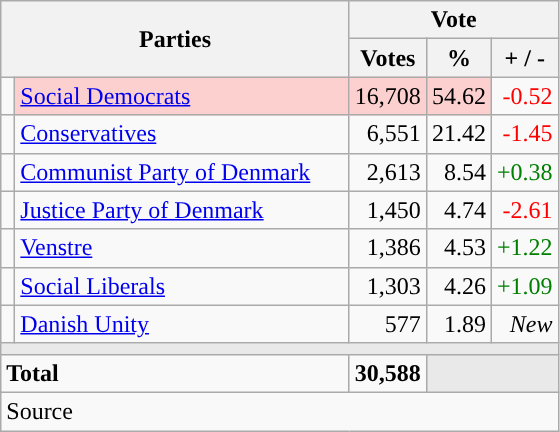<table class="wikitable" style="text-align:right;">
<tr>
<th style="text-align:centre;" rowspan="2" colspan="2" width="225">Parties</th>
<th colspan="3">Vote</th>
</tr>
<tr>
<th width="15">Votes</th>
<th width="15">%</th>
<th width="15">+ / -</th>
</tr>
<tr>
<td width="2" style="color:inherit;background:"></td>
<td bgcolor=#fbd0ce  align="left"><a href='#'>Social Democrats</a></td>
<td bgcolor=#fbd0ce>16,708</td>
<td bgcolor=#fbd0ce>54.62</td>
<td style=color:red;>-0.52</td>
</tr>
<tr>
<td width="2" style="color:inherit;background:"></td>
<td align="left"><a href='#'>Conservatives</a></td>
<td>6,551</td>
<td>21.42</td>
<td style=color:red;>-1.45</td>
</tr>
<tr>
<td width="2" style="color:inherit;background:"></td>
<td align="left"><a href='#'>Communist Party of Denmark</a></td>
<td>2,613</td>
<td>8.54</td>
<td style=color:green;>+0.38</td>
</tr>
<tr>
<td width="2" style="color:inherit;background:"></td>
<td align="left"><a href='#'>Justice Party of Denmark</a></td>
<td>1,450</td>
<td>4.74</td>
<td style=color:red;>-2.61</td>
</tr>
<tr>
<td width="2" style="color:inherit;background:"></td>
<td align="left"><a href='#'>Venstre</a></td>
<td>1,386</td>
<td>4.53</td>
<td style=color:green;>+1.22</td>
</tr>
<tr>
<td width="2" style="color:inherit;background:"></td>
<td align="left"><a href='#'>Social Liberals</a></td>
<td>1,303</td>
<td>4.26</td>
<td style=color:green;>+1.09</td>
</tr>
<tr>
<td width="2" style="color:inherit;background:"></td>
<td align="left"><a href='#'>Danish Unity</a></td>
<td>577</td>
<td>1.89</td>
<td><em>New</em></td>
</tr>
<tr>
<td colspan="7" bgcolor="#E9E9E9"></td>
</tr>
<tr>
<td align="left" colspan="2"><strong>Total</strong></td>
<td><strong>30,588</strong></td>
<td bgcolor="#E9E9E9" colspan="2"></td>
</tr>
<tr>
<td align="left" colspan="6">Source</td>
</tr>
</table>
